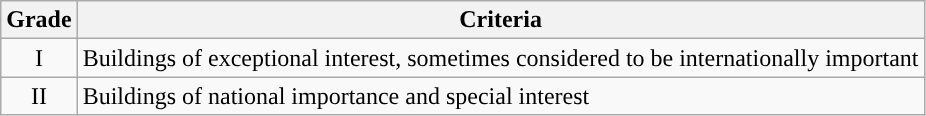<table class="wikitable">
<tr>
<th>Grade</th>
<th>Criteria</th>
</tr>
<tr>
<td align="center" >I</td>
<td>Buildings of exceptional interest, sometimes considered to be internationally important</td>
</tr>
<tr>
<td align="center" >II</td>
<td>Buildings of national importance and special interest</td>
</tr>
</table>
